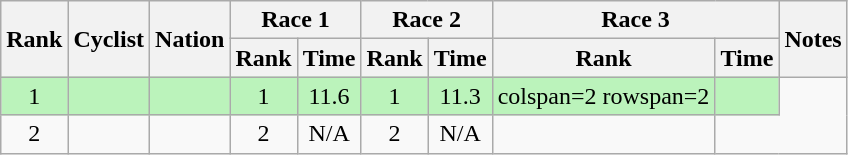<table class="wikitable sortable" style="text-align:center">
<tr>
<th rowspan=2>Rank</th>
<th rowspan=2>Cyclist</th>
<th rowspan=2>Nation</th>
<th colspan=2>Race 1</th>
<th colspan=2>Race 2</th>
<th colspan=2>Race 3</th>
<th rowspan=2>Notes</th>
</tr>
<tr>
<th>Rank</th>
<th>Time</th>
<th>Rank</th>
<th>Time</th>
<th>Rank</th>
<th>Time</th>
</tr>
<tr bgcolor=bbf3bb>
<td>1</td>
<td align=left></td>
<td align=left></td>
<td>1</td>
<td>11.6</td>
<td>1</td>
<td>11.3</td>
<td>colspan=2 rowspan=2 </td>
<td></td>
</tr>
<tr>
<td>2</td>
<td align=left></td>
<td align=left></td>
<td>2</td>
<td>N/A</td>
<td>2</td>
<td>N/A</td>
<td></td>
</tr>
</table>
